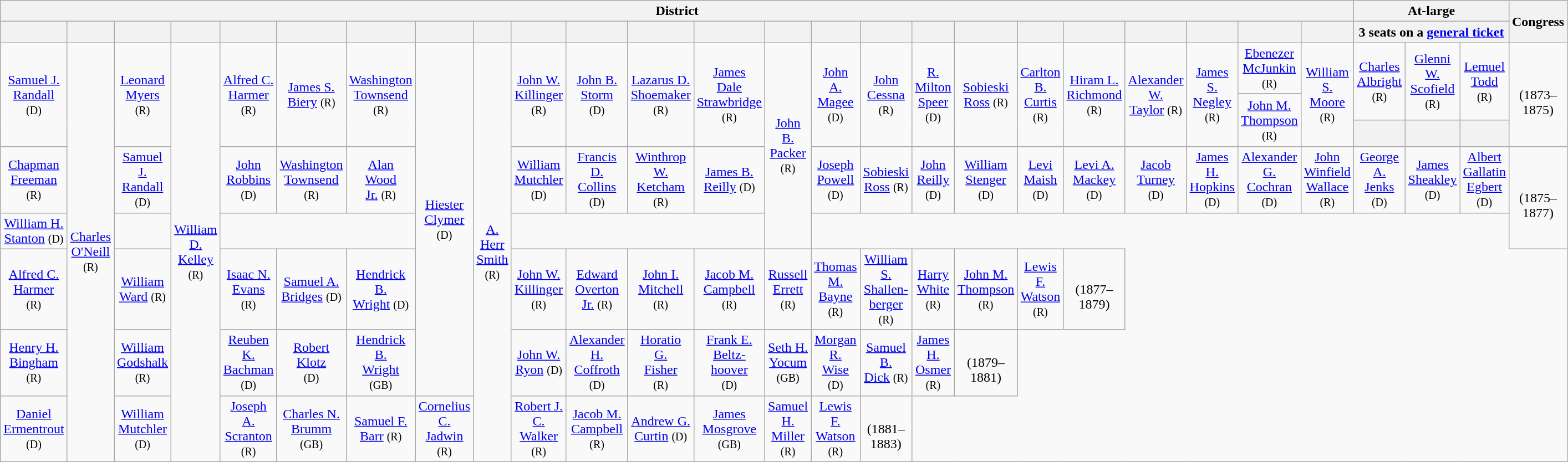<table class=wikitable style="text-align:center">
<tr>
<th colspan=24>District</th>
<th colspan=3>At-large</th>
<th rowspan=2>Congress</th>
</tr>
<tr>
<th></th>
<th></th>
<th></th>
<th></th>
<th></th>
<th></th>
<th></th>
<th></th>
<th></th>
<th></th>
<th></th>
<th></th>
<th></th>
<th></th>
<th></th>
<th></th>
<th></th>
<th></th>
<th></th>
<th></th>
<th></th>
<th></th>
<th></th>
<th></th>
<th colspan=3>3 seats on a <a href='#'>general ticket</a></th>
</tr>
<tr style="height:2em">
<td rowspan="3" ><a href='#'>Samuel J.<br>Randall</a><br><small>(D)</small></td>
<td rowspan="8" ><a href='#'>Charles<br>O'Neill</a><br><small>(R)</small></td>
<td rowspan="3" ><a href='#'>Leonard<br>Myers</a><br><small>(R)</small></td>
<td rowspan="8" ><a href='#'>William<br>D.<br>Kelley</a><br><small>(R)</small></td>
<td rowspan="3" ><a href='#'>Alfred C.<br>Harmer</a><br><small>(R)</small></td>
<td rowspan="3" ><a href='#'>James S.<br>Biery</a> <small>(R)</small></td>
<td rowspan="3" ><a href='#'>Washington<br>Townsend</a><br><small>(R)</small></td>
<td rowspan="7" ><a href='#'>Hiester<br>Clymer</a> <small>(D)</small></td>
<td rowspan="8" ><a href='#'>A.<br>Herr<br>Smith</a><br><small>(R)</small></td>
<td rowspan="3" ><a href='#'>John W.<br>Killinger</a> <small>(R)</small></td>
<td rowspan="3" ><a href='#'>John B.<br>Storm</a><br><small>(D)</small></td>
<td rowspan="3" ><a href='#'>Lazarus D.<br>Shoemaker</a><br><small>(R)</small></td>
<td rowspan="3" ><a href='#'>James<br>Dale<br>Strawbridge</a><br><small>(R)</small></td>
<td rowspan="5" ><a href='#'>John<br>B.<br>Packer</a><br><small>(R)</small></td>
<td rowspan="3" ><a href='#'>John<br>A.<br>Magee</a> <small>(D)</small></td>
<td rowspan="3" ><a href='#'>John<br>Cessna</a><br><small>(R)</small></td>
<td rowspan="3" ><a href='#'>R. Milton<br>Speer</a> <small>(D)</small></td>
<td rowspan="3" ><a href='#'>Sobieski<br>Ross</a> <small>(R)</small></td>
<td rowspan="3" ><a href='#'>Carlton<br>B.<br>Curtis</a> <small>(R)</small></td>
<td rowspan="3" ><a href='#'>Hiram L.<br>Richmond</a><br><small>(R)</small></td>
<td rowspan="3" ><a href='#'>Alexander<br>W.<br>Taylor</a> <small>(R)</small></td>
<td rowspan="3" ><a href='#'>James S.<br>Negley</a><br><small>(R)</small></td>
<td><a href='#'>Ebenezer<br>McJunkin</a> <small>(R)</small></td>
<td rowspan="3" ><a href='#'>William S.<br>Moore</a> <small>(R)</small></td>
<td rowspan="2" ><a href='#'>Charles<br>Albright</a> <small>(R)</small></td>
<td rowspan="2" ><a href='#'>Glenni W.<br>Scofield</a> <small>(R)</small></td>
<td rowspan="2" ><a href='#'>Lemuel<br>Todd</a> <small>(R)</small></td>
<td rowspan="3"><strong></strong><br>(1873–1875)</td>
</tr>
<tr style="height:2em">
<td rowspan="2" ><a href='#'>John M.<br>Thompson</a> <small>(R)</small></td>
</tr>
<tr style="height:2em">
<th></th>
<th></th>
<th></th>
</tr>
<tr style="height:2em">
<td><a href='#'>Chapman<br>Freeman</a><br><small>(R)</small></td>
<td><a href='#'>Samuel<br>J.<br>Randall</a><br><small>(D)</small></td>
<td><a href='#'>John<br>Robbins</a><br><small>(D)</small></td>
<td><a href='#'>Washington<br>Townsend</a><br><small>(R)</small></td>
<td><a href='#'>Alan<br>Wood<br>Jr.</a> <small>(R)</small></td>
<td><a href='#'>William<br>Mutchler</a><br><small>(D)</small></td>
<td><a href='#'>Francis<br>D.<br>Collins</a><br><small>(D)</small></td>
<td><a href='#'>Winthrop W.<br>Ketcham</a> <small>(R)</small></td>
<td><a href='#'>James B.<br>Reilly</a> <small>(D)</small></td>
<td><a href='#'>Joseph<br>Powell</a> <small>(D)</small></td>
<td><a href='#'>Sobieski<br>Ross</a> <small>(R)</small></td>
<td><a href='#'>John<br>Reilly</a> <small>(D)</small></td>
<td><a href='#'>William<br>Stenger</a><br><small>(D)</small></td>
<td><a href='#'>Levi<br>Maish</a> <small>(D)</small></td>
<td><a href='#'>Levi A.<br>Mackey</a><br><small>(D)</small></td>
<td><a href='#'>Jacob<br>Turney</a><br><small>(D)</small></td>
<td><a href='#'>James H.<br>Hopkins</a><br><small>(D)</small></td>
<td><a href='#'>Alexander<br>G.<br>Cochran</a> <small>(D)</small></td>
<td><a href='#'>John<br>Winfield<br>Wallace</a><br><small>(R)</small></td>
<td><a href='#'>George A.<br>Jenks</a> <small>(D)</small></td>
<td><a href='#'>James<br>Sheakley</a> <small>(D)</small></td>
<td><a href='#'>Albert<br>Gallatin<br>Egbert</a> <small>(D)</small></td>
<td rowspan=2><strong></strong><br>(1875–1877)</td>
</tr>
<tr style="height:2em">
<td><a href='#'>William H.<br>Stanton</a> <small>(D)</small></td>
</tr>
<tr style="height:2em">
<td><a href='#'>Alfred C.<br>Harmer</a><br><small>(R)</small></td>
<td><a href='#'>William<br>Ward</a> <small>(R)</small></td>
<td><a href='#'>Isaac N.<br>Evans</a> <small>(R)</small></td>
<td><a href='#'>Samuel A.<br>Bridges</a> <small>(D)</small></td>
<td><a href='#'>Hendrick B.<br>Wright</a> <small>(D)</small></td>
<td><a href='#'>John W.<br>Killinger</a><br><small>(R)</small></td>
<td><a href='#'>Edward<br>Overton<br>Jr.</a> <small>(R)</small></td>
<td><a href='#'>John I.<br>Mitchell</a><br><small>(R)</small></td>
<td><a href='#'>Jacob M.<br>Campbell</a> <small>(R)</small></td>
<td><a href='#'>Russell<br>Errett</a><br><small>(R)</small></td>
<td><a href='#'>Thomas<br>M.<br>Bayne</a> <small>(R)</small></td>
<td><a href='#'>William<br>S.<br>Shallen-<br>berger</a><br><small>(R)</small></td>
<td><a href='#'>Harry<br>White</a> <small>(R)</small></td>
<td><a href='#'>John M.<br>Thompson</a> <small>(R)</small></td>
<td><a href='#'>Lewis F.<br>Watson</a> <small>(R)</small></td>
<td><strong></strong><br>(1877–1879)</td>
</tr>
<tr style="height:2em">
<td><a href='#'>Henry H.<br>Bingham</a><br><small>(R)</small></td>
<td><a href='#'>William<br>Godshalk</a><br><small>(R)</small></td>
<td><a href='#'>Reuben K.<br>Bachman</a> <small>(D)</small></td>
<td><a href='#'>Robert<br>Klotz</a><br><small>(D)</small></td>
<td><a href='#'>Hendrick B.<br>Wright</a> <small>(GB)</small></td>
<td><a href='#'>John W.<br>Ryon</a> <small>(D)</small></td>
<td><a href='#'>Alexander H.<br>Coffroth</a> <small>(D)</small></td>
<td><a href='#'>Horatio<br>G.<br>Fisher</a><br><small>(R)</small></td>
<td><a href='#'>Frank E.<br>Beltz-<br>hoover</a><br><small>(D)</small></td>
<td><a href='#'>Seth H.<br>Yocum</a> <small>(GB)</small></td>
<td><a href='#'>Morgan<br>R.<br>Wise</a> <small>(D)</small></td>
<td><a href='#'>Samuel B.<br>Dick</a> <small>(R)</small></td>
<td><a href='#'>James H.<br>Osmer</a> <small>(R)</small></td>
<td><strong></strong><br>(1879–1881)</td>
</tr>
<tr style="height:2em">
<td><a href='#'>Daniel<br>Ermentrout</a> <small>(D)</small></td>
<td><a href='#'>William<br>Mutchler</a> <small>(D)</small></td>
<td><a href='#'>Joseph A.<br>Scranton</a> <small>(R)</small></td>
<td><a href='#'>Charles N.<br>Brumm</a> <small>(GB)</small></td>
<td><a href='#'>Samuel F.<br>Barr</a> <small>(R)</small></td>
<td><a href='#'>Cornelius C.<br>Jadwin</a> <small>(R)</small></td>
<td><a href='#'>Robert J. C.<br>Walker</a> <small>(R)</small></td>
<td><a href='#'>Jacob M.<br>Campbell</a> <small>(R)</small></td>
<td><a href='#'>Andrew G.<br>Curtin</a> <small>(D)</small></td>
<td><a href='#'>James<br>Mosgrove</a> <small>(GB)</small></td>
<td><a href='#'>Samuel H.<br>Miller</a> <small>(R)</small></td>
<td><a href='#'>Lewis F.<br>Watson</a> <small>(R)</small></td>
<td><strong></strong><br>(1881–1883)</td>
</tr>
</table>
